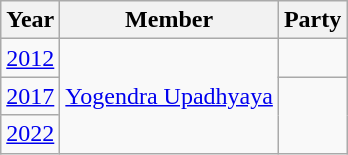<table class="wikitable sortable">
<tr>
<th>Year</th>
<th>Member</th>
<th colspan="2">Party</th>
</tr>
<tr>
<td><a href='#'>2012</a></td>
<td rowspan="3"><a href='#'>Yogendra Upadhyaya</a></td>
<td> </td>
</tr>
<tr>
<td><a href='#'>2017</a></td>
</tr>
<tr>
<td><a href='#'>2022</a></td>
</tr>
</table>
